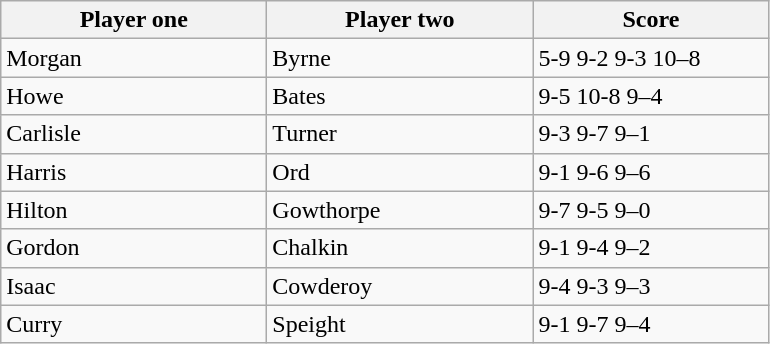<table class="wikitable">
<tr>
<th width=170>Player one</th>
<th width=170>Player two</th>
<th width=150>Score</th>
</tr>
<tr>
<td> Morgan</td>
<td> Byrne</td>
<td>5-9 9-2 9-3 10–8</td>
</tr>
<tr>
<td> Howe</td>
<td> Bates</td>
<td>9-5 10-8 9–4</td>
</tr>
<tr>
<td> Carlisle</td>
<td> Turner</td>
<td>9-3 9-7 9–1</td>
</tr>
<tr>
<td> Harris</td>
<td> Ord</td>
<td>9-1 9-6 9–6</td>
</tr>
<tr>
<td> Hilton</td>
<td> Gowthorpe</td>
<td>9-7 9-5 9–0</td>
</tr>
<tr>
<td> Gordon</td>
<td> Chalkin</td>
<td>9-1 9-4 9–2</td>
</tr>
<tr>
<td> Isaac</td>
<td> Cowderoy</td>
<td>9-4 9-3 9–3</td>
</tr>
<tr>
<td> Curry</td>
<td> Speight</td>
<td>9-1 9-7 9–4</td>
</tr>
</table>
